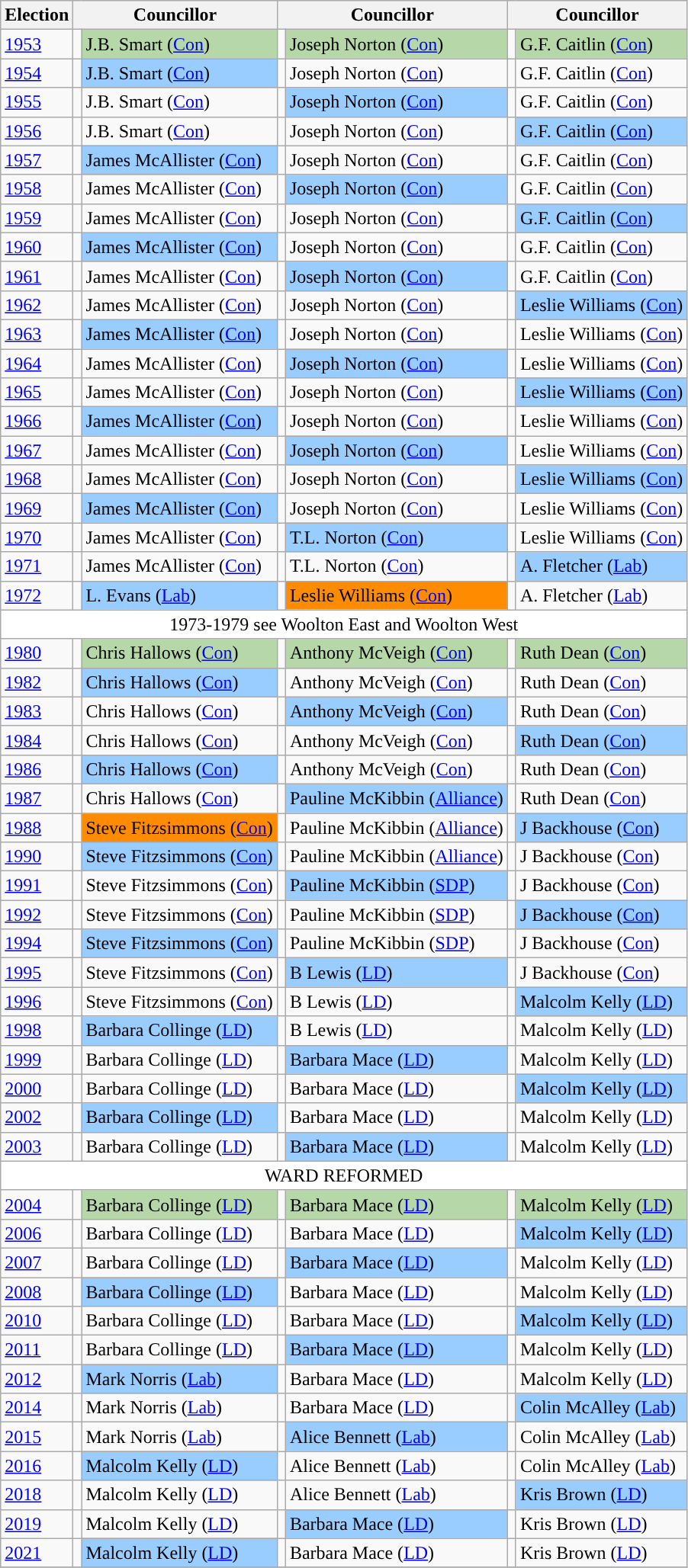<table class="wikitable">
<tr>
<th>Election</th>
<th colspan="2">Councillor</th>
<th colspan="2">Councillor</th>
<th colspan="2">Councillor</th>
</tr>
<tr>
<td><a href='#'>1953</a></td>
<td style="background-color: "></td>
<td bgcolor="#B6D7A8">J.B. Smart (<a href='#'>Con</a>)</td>
<td style="background-color: "></td>
<td bgcolor="#B6D7A8">Joseph Norton (<a href='#'>Con</a>)</td>
<td style="background-color: "></td>
<td bgcolor="#B6D7A8">G.F. Caitlin (<a href='#'>Con</a>)</td>
</tr>
<tr>
<td><a href='#'>1954</a></td>
<td style="background-color: "></td>
<td bgcolor="#99CCFF">J.B. Smart (<a href='#'>Con</a>)</td>
<td style="background-color: "></td>
<td>Joseph Norton (<a href='#'>Con</a>)</td>
<td style="background-color: "></td>
<td>G.F. Caitlin (<a href='#'>Con</a>)</td>
</tr>
<tr>
<td><a href='#'>1955</a></td>
<td style="background-color: "></td>
<td>J.B. Smart (<a href='#'>Con</a>)</td>
<td style="background-color: "></td>
<td bgcolor="#99CCFF">Joseph Norton (<a href='#'>Con</a>)</td>
<td style="background-color: "></td>
<td>G.F. Caitlin (<a href='#'>Con</a>)</td>
</tr>
<tr>
<td><a href='#'>1956</a></td>
<td style="background-color: "></td>
<td>J.B. Smart (<a href='#'>Con</a>)</td>
<td style="background-color: "></td>
<td>Joseph Norton (<a href='#'>Con</a>)</td>
<td style="background-color: "></td>
<td bgcolor="#99CCFF">G.F. Caitlin (<a href='#'>Con</a>)</td>
</tr>
<tr>
<td><a href='#'>1957</a></td>
<td style="background-color: "></td>
<td bgcolor="#99CCFF">James McAllister (<a href='#'>Con</a>)</td>
<td style="background-color: "></td>
<td>Joseph Norton (<a href='#'>Con</a>)</td>
<td style="background-color: "></td>
<td>G.F. Caitlin (<a href='#'>Con</a>)</td>
</tr>
<tr>
<td><a href='#'>1958</a></td>
<td style="background-color: "></td>
<td>James McAllister (<a href='#'>Con</a>)</td>
<td style="background-color: "></td>
<td bgcolor="#99CCFF">Joseph Norton (<a href='#'>Con</a>)</td>
<td style="background-color: "></td>
<td>G.F. Caitlin (<a href='#'>Con</a>)</td>
</tr>
<tr>
<td><a href='#'>1959</a></td>
<td style="background-color: "></td>
<td>James McAllister (<a href='#'>Con</a>)</td>
<td style="background-color: "></td>
<td>Joseph Norton (<a href='#'>Con</a>)</td>
<td style="background-color: "></td>
<td bgcolor="#99CCFF">G.F. Caitlin (<a href='#'>Con</a>)</td>
</tr>
<tr>
<td><a href='#'>1960</a></td>
<td style="background-color: "></td>
<td bgcolor="#99CCFF">James McAllister (<a href='#'>Con</a>)</td>
<td style="background-color: "></td>
<td>Joseph Norton (<a href='#'>Con</a>)</td>
<td style="background-color: "></td>
<td>G.F. Caitlin (<a href='#'>Con</a>)</td>
</tr>
<tr>
<td><a href='#'>1961</a></td>
<td style="background-color: "></td>
<td>James McAllister (<a href='#'>Con</a>)</td>
<td style="background-color: "></td>
<td bgcolor="#99CCFF">Joseph Norton (<a href='#'>Con</a>)</td>
<td style="background-color: "></td>
<td>G.F. Caitlin (<a href='#'>Con</a>)</td>
</tr>
<tr>
<td><a href='#'>1962</a></td>
<td style="background-color: "></td>
<td>James McAllister (<a href='#'>Con</a>)</td>
<td style="background-color: "></td>
<td>Joseph Norton (<a href='#'>Con</a>)</td>
<td style="background-color: "></td>
<td bgcolor="#99CCFF">Leslie Williams (<a href='#'>Con</a>)</td>
</tr>
<tr>
<td><a href='#'>1963</a></td>
<td style="background-color: "></td>
<td bgcolor="#99CCFF">James McAllister (<a href='#'>Con</a>)</td>
<td style="background-color: "></td>
<td>Joseph Norton (<a href='#'>Con</a>)</td>
<td style="background-color: "></td>
<td>Leslie Williams (<a href='#'>Con</a>)</td>
</tr>
<tr>
<td><a href='#'>1964</a></td>
<td style="background-color: "></td>
<td>James McAllister (<a href='#'>Con</a>)</td>
<td style="background-color: "></td>
<td bgcolor="#99CCFF">Joseph Norton (<a href='#'>Con</a>)</td>
<td style="background-color: "></td>
<td>Leslie Williams (<a href='#'>Con</a>)</td>
</tr>
<tr>
<td><a href='#'>1965</a></td>
<td style="background-color: "></td>
<td>James McAllister (<a href='#'>Con</a>)</td>
<td style="background-color: "></td>
<td>Joseph Norton (<a href='#'>Con</a>)</td>
<td style="background-color: "></td>
<td bgcolor="#99CCFF">Leslie Williams (<a href='#'>Con</a>)</td>
</tr>
<tr>
<td><a href='#'>1966</a></td>
<td style="background-color: "></td>
<td bgcolor="#99CCFF">James McAllister (<a href='#'>Con</a>)</td>
<td style="background-color: "></td>
<td>Joseph Norton (<a href='#'>Con</a>)</td>
<td style="background-color: "></td>
<td>Leslie Williams (<a href='#'>Con</a>)</td>
</tr>
<tr>
<td><a href='#'>1967</a></td>
<td style="background-color: "></td>
<td>James McAllister (<a href='#'>Con</a>)</td>
<td style="background-color: "></td>
<td bgcolor="#99CCFF">Joseph Norton (<a href='#'>Con</a>)</td>
<td style="background-color: "></td>
<td>Leslie Williams (<a href='#'>Con</a>)</td>
</tr>
<tr>
<td><a href='#'>1968</a></td>
<td style="background-color: "></td>
<td>James McAllister (<a href='#'>Con</a>)</td>
<td style="background-color: "></td>
<td>Joseph Norton (<a href='#'>Con</a>)</td>
<td style="background-color: "></td>
<td bgcolor="#99CCFF">Leslie Williams (<a href='#'>Con</a>)</td>
</tr>
<tr>
<td><a href='#'>1969</a></td>
<td style="background-color: "></td>
<td bgcolor="#99CCFF">James McAllister (<a href='#'>Con</a>)</td>
<td style="background-color: "></td>
<td>Joseph Norton (<a href='#'>Con</a>)</td>
<td style="background-color: "></td>
<td>Leslie Williams (<a href='#'>Con</a>)</td>
</tr>
<tr>
<td><a href='#'>1970</a></td>
<td style="background-color: "></td>
<td>James McAllister (<a href='#'>Con</a>)</td>
<td style="background-color: "></td>
<td bgcolor="#99CCFF">T.L. Norton (<a href='#'>Con</a>)</td>
<td style="background-color: "></td>
<td>Leslie Williams (<a href='#'>Con</a>)</td>
</tr>
<tr>
<td><a href='#'>1971</a></td>
<td style="background-color: "></td>
<td>James McAllister (<a href='#'>Con</a>)</td>
<td style="background-color: "></td>
<td>T.L. Norton (<a href='#'>Con</a>)</td>
<td style="background-color: "></td>
<td bgcolor="#99CCFF">A. Fletcher (<a href='#'>Lab</a>)</td>
</tr>
<tr>
<td><a href='#'>1972</a></td>
<td style="background-color: "></td>
<td bgcolor="#99CCFF">L. Evans (<a href='#'>Lab</a>)</td>
<td style="background-color: "></td>
<td bgcolor="#FF8C00">Leslie Williams (<a href='#'>Con</a>)</td>
<td style="background-color: "></td>
<td>A. Fletcher (<a href='#'>Lab</a>)</td>
</tr>
<tr>
<td colspan="8" bgcolor="#FFF" style="text-align: center;">1973-1979 see Woolton East and Woolton West</td>
</tr>
<tr>
<td><a href='#'>1980</a></td>
<td style="background-color: "></td>
<td bgcolor="#B6D7A8">Chris Hallows (<a href='#'>Con</a>)</td>
<td style="background-color: "></td>
<td bgcolor="#B6D7A8">Anthony McVeigh (<a href='#'>Con</a>)</td>
<td style="background-color: "></td>
<td bgcolor="#B6D7A8">Ruth Dean (<a href='#'>Con</a>)</td>
</tr>
<tr>
<td><a href='#'>1982</a></td>
<td style="background-color: "></td>
<td bgcolor="#99CCFF">Chris Hallows (<a href='#'>Con</a>)</td>
<td style="background-color: "></td>
<td>Anthony McVeigh (<a href='#'>Con</a>)</td>
<td style="background-color: "></td>
<td>Ruth Dean (<a href='#'>Con</a>)</td>
</tr>
<tr>
<td><a href='#'>1983</a></td>
<td style="background-color: "></td>
<td>Chris Hallows (<a href='#'>Con</a>)</td>
<td style="background-color: "></td>
<td bgcolor="#99CCFF">Anthony McVeigh (<a href='#'>Con</a>)</td>
<td style="background-color: "></td>
<td>Ruth Dean (<a href='#'>Con</a>)</td>
</tr>
<tr>
<td><a href='#'>1984</a></td>
<td style="background-color: "></td>
<td>Chris Hallows (<a href='#'>Con</a>)</td>
<td style="background-color: "></td>
<td>Anthony McVeigh (<a href='#'>Con</a>)</td>
<td style="background-color: "></td>
<td bgcolor="#99CCFF">Ruth Dean (<a href='#'>Con</a>)</td>
</tr>
<tr>
<td><a href='#'>1986</a></td>
<td style="background-color: "></td>
<td bgcolor="#99CCFF">Chris Hallows (<a href='#'>Con</a>)</td>
<td style="background-color: "></td>
<td>Anthony McVeigh (<a href='#'>Con</a>)</td>
<td style="background-color: "></td>
<td>Ruth Dean (<a href='#'>Con</a>)</td>
</tr>
<tr>
<td><a href='#'>1987</a></td>
<td style="background-color: "></td>
<td>Chris Hallows (<a href='#'>Con</a>)</td>
<td style="background-color: "></td>
<td bgcolor="#99CCFF">Pauline McKibbin (<a href='#'>Alliance</a>)</td>
<td style="background-color: "></td>
<td>Ruth Dean (<a href='#'>Con</a>)</td>
</tr>
<tr>
<td><a href='#'>1988</a></td>
<td style="background-color: "></td>
<td bgcolor="#FF8C00">Steve Fitzsimmons (<a href='#'>Con</a>)</td>
<td style="background-color: "></td>
<td>Pauline McKibbin (<a href='#'>Alliance</a>)</td>
<td style="background-color: "></td>
<td bgcolor="#99CCFF">J Backhouse (<a href='#'>Con</a>)</td>
</tr>
<tr>
<td><a href='#'>1990</a></td>
<td style="background-color: "></td>
<td bgcolor="#99CCFF">Steve Fitzsimmons (<a href='#'>Con</a>)</td>
<td style="background-color: "></td>
<td>Pauline McKibbin (<a href='#'>Alliance</a>)</td>
<td style="background-color: "></td>
<td>J Backhouse (<a href='#'>Con</a>)</td>
</tr>
<tr>
<td><a href='#'>1991</a></td>
<td style="background-color: "></td>
<td>Steve Fitzsimmons (<a href='#'>Con</a>)</td>
<td style="background-color: "></td>
<td bgcolor="#99CCFF">Pauline McKibbin (<a href='#'>SDP</a>)</td>
<td style="background-color: "></td>
<td>J Backhouse (<a href='#'>Con</a>)</td>
</tr>
<tr>
<td><a href='#'>1992</a></td>
<td style="background-color: "></td>
<td>Steve Fitzsimmons (<a href='#'>Con</a>)</td>
<td style="background-color: "></td>
<td>Pauline McKibbin (<a href='#'>SDP</a>)</td>
<td style="background-color: "></td>
<td bgcolor="#99CCFF">J Backhouse (<a href='#'>Con</a>)</td>
</tr>
<tr>
<td><a href='#'>1994</a></td>
<td style="background-color: "></td>
<td bgcolor="#99CCFF">Steve Fitzsimmons (<a href='#'>Con</a>)</td>
<td style="background-color: "></td>
<td>Pauline McKibbin (<a href='#'>SDP</a>)</td>
<td style="background-color: "></td>
<td>J Backhouse (<a href='#'>Con</a>)</td>
</tr>
<tr>
<td><a href='#'>1995</a></td>
<td style="background-color: "></td>
<td>Steve Fitzsimmons (<a href='#'>Con</a>)</td>
<td style="background-color: "></td>
<td bgcolor="#99CCFF">B Lewis (<a href='#'>LD</a>)</td>
<td style="background-color: "></td>
<td>J Backhouse (<a href='#'>Con</a>)</td>
</tr>
<tr>
<td><a href='#'>1996</a></td>
<td style="background-color: "></td>
<td>Steve Fitzsimmons (<a href='#'>Con</a>)</td>
<td style="background-color: "></td>
<td>B Lewis (<a href='#'>LD</a>)</td>
<td style="background-color: "></td>
<td bgcolor="#99CCFF">Malcolm Kelly (<a href='#'>LD</a>)</td>
</tr>
<tr>
<td><a href='#'>1998</a></td>
<td style="background-color: "></td>
<td bgcolor="#99CCFF">Barbara Collinge (<a href='#'>LD</a>)</td>
<td style="background-color: "></td>
<td>B Lewis (<a href='#'>LD</a>)</td>
<td style="background-color: "></td>
<td>Malcolm Kelly (<a href='#'>LD</a>)</td>
</tr>
<tr>
<td><a href='#'>1999</a></td>
<td style="background-color: "></td>
<td>Barbara Collinge (<a href='#'>LD</a>)</td>
<td style="background-color: "></td>
<td bgcolor="#99CCFF">Barbara Mace (<a href='#'>LD</a>)</td>
<td style="background-color: "></td>
<td>Malcolm Kelly (<a href='#'>LD</a>)</td>
</tr>
<tr>
<td><a href='#'>2000</a></td>
<td style="background-color: "></td>
<td>Barbara Collinge (<a href='#'>LD</a>)</td>
<td style="background-color: "></td>
<td>Barbara Mace (<a href='#'>LD</a>)</td>
<td style="background-color: "></td>
<td bgcolor="#99CCFF">Malcolm Kelly (<a href='#'>LD</a>)</td>
</tr>
<tr>
<td><a href='#'>2002</a></td>
<td style="background-color: "></td>
<td bgcolor="#99CCFF">Barbara Collinge (<a href='#'>LD</a>)</td>
<td style="background-color: "></td>
<td>Barbara Mace (<a href='#'>LD</a>)</td>
<td style="background-color: "></td>
<td>Malcolm Kelly (<a href='#'>LD</a>)</td>
</tr>
<tr>
<td><a href='#'>2003</a></td>
<td style="background-color: "></td>
<td>Barbara Collinge (<a href='#'>LD</a>)</td>
<td style="background-color: "></td>
<td bgcolor="#99CCFF">Barbara Mace (<a href='#'>LD</a>)</td>
<td style="background-color: "></td>
<td>Malcolm Kelly (<a href='#'>LD</a>)</td>
</tr>
<tr>
<td colspan="8" bgcolor="#FFF" style="text-align: center;">WARD REFORMED</td>
</tr>
<tr>
<td><a href='#'>2004</a></td>
<td style="background-color: "></td>
<td bgcolor="#B6D7A8">Barbara Collinge (<a href='#'>LD</a>)</td>
<td style="background-color: "></td>
<td bgcolor="#B6D7A8">Barbara Mace (<a href='#'>LD</a>)</td>
<td style="background-color: "></td>
<td bgcolor="#B6D7A8">Malcolm Kelly (<a href='#'>LD</a>)</td>
</tr>
<tr>
<td><a href='#'>2006</a></td>
<td style="background-color: "></td>
<td>Barbara Collinge (<a href='#'>LD</a>)</td>
<td style="background-color: "></td>
<td>Barbara Mace (<a href='#'>LD</a>)</td>
<td style="background-color: "></td>
<td bgcolor="#99CCFF">Malcolm Kelly (<a href='#'>LD</a>)</td>
</tr>
<tr>
<td><a href='#'>2007</a></td>
<td style="background-color: "></td>
<td>Barbara Collinge (<a href='#'>LD</a>)</td>
<td style="background-color: "></td>
<td bgcolor="#99CCFF">Barbara Mace (<a href='#'>LD</a>)</td>
<td style="background-color: "></td>
<td>Malcolm Kelly (<a href='#'>LD</a>)</td>
</tr>
<tr>
<td><a href='#'>2008</a></td>
<td style="background-color: "></td>
<td bgcolor="#99CCFF">Barbara Collinge (<a href='#'>LD</a>)</td>
<td style="background-color: "></td>
<td>Barbara Mace (<a href='#'>LD</a>)</td>
<td style="background-color: "></td>
<td>Malcolm Kelly (<a href='#'>LD</a>)</td>
</tr>
<tr>
<td><a href='#'>2010</a></td>
<td style="background-color: "></td>
<td>Barbara Collinge (<a href='#'>LD</a>)</td>
<td style="background-color: "></td>
<td>Barbara Mace (<a href='#'>LD</a>)</td>
<td style="background-color: "></td>
<td bgcolor="#99CCFF">Malcolm Kelly (<a href='#'>LD</a>)</td>
</tr>
<tr>
<td><a href='#'>2011</a></td>
<td style="background-color: "></td>
<td>Barbara Collinge (<a href='#'>LD</a>)</td>
<td style="background-color: "></td>
<td bgcolor="#99CCFF">Barbara Mace (<a href='#'>LD</a>)</td>
<td style="background-color: "></td>
<td>Malcolm Kelly (<a href='#'>LD</a>)</td>
</tr>
<tr>
<td><a href='#'>2012</a></td>
<td style="background-color: "></td>
<td bgcolor="#99CCFF">Mark Norris (<a href='#'>Lab</a>)</td>
<td style="background-color: "></td>
<td>Barbara Mace (<a href='#'>LD</a>)</td>
<td style="background-color: "></td>
<td>Malcolm Kelly (<a href='#'>LD</a>)</td>
</tr>
<tr>
<td><a href='#'>2014</a></td>
<td style="background-color: "></td>
<td>Mark Norris (<a href='#'>Lab</a>)</td>
<td style="background-color: "></td>
<td>Barbara Mace (<a href='#'>LD</a>)</td>
<td style="background-color: "></td>
<td bgcolor="#99CCFF">Colin McAlley (<a href='#'>Lab</a>)</td>
</tr>
<tr>
<td><a href='#'>2015</a></td>
<td style="background-color: "></td>
<td>Mark Norris (<a href='#'>Lab</a>)</td>
<td style="background-color: "></td>
<td bgcolor="#99CCFF">Alice Bennett (<a href='#'>Lab</a>)</td>
<td style="background-color: "></td>
<td>Colin McAlley (<a href='#'>Lab</a>)</td>
</tr>
<tr>
<td><a href='#'>2016</a></td>
<td style="background-color: "></td>
<td bgcolor="#99CCFF">Malcolm Kelly (<a href='#'>LD</a>)</td>
<td style="background-color: "></td>
<td>Alice Bennett (<a href='#'>Lab</a>)</td>
<td style="background-color: "></td>
<td>Colin McAlley (<a href='#'>Lab</a>)</td>
</tr>
<tr>
<td><a href='#'>2018</a></td>
<td style="background-color: "></td>
<td>Malcolm Kelly (<a href='#'>LD</a>)</td>
<td style="background-color: "></td>
<td>Alice Bennett (<a href='#'>Lab</a>)</td>
<td style="background-color: "></td>
<td bgcolor="#99CCFF">Kris Brown (<a href='#'>LD</a>)</td>
</tr>
<tr>
<td><a href='#'>2019</a></td>
<td style="background-color: "></td>
<td>Malcolm Kelly (<a href='#'>LD</a>)</td>
<td style="background-color: "></td>
<td bgcolor="#99CCFF">Barbara Mace (<a href='#'>LD</a>)</td>
<td style="background-color: "></td>
<td>Kris Brown (<a href='#'>LD</a>)</td>
</tr>
<tr>
<td><a href='#'>2021</a></td>
<td style="background-color: "></td>
<td bgcolor="#99CCFF">Malcolm Kelly (<a href='#'>LD</a>)</td>
<td style="background-color: "></td>
<td>Barbara Mace (<a href='#'>LD</a>)</td>
<td style="background-color: "></td>
<td>Kris Brown (<a href='#'>LD</a>)</td>
</tr>
<tr>
</tr>
</table>
